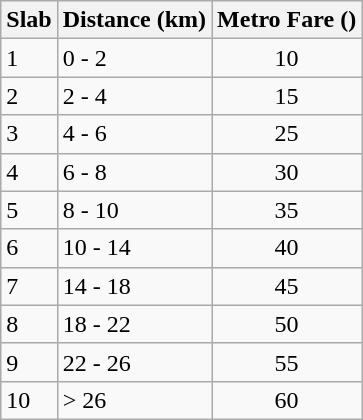<table class="wikitable">
<tr>
<th>Slab</th>
<th>Distance (km)</th>
<th>Metro Fare ()</th>
</tr>
<tr>
<td>1</td>
<td>0 - 2</td>
<td style="text-align:center;">10</td>
</tr>
<tr>
<td>2</td>
<td>2 - 4</td>
<td style="text-align:center;">15</td>
</tr>
<tr>
<td>3</td>
<td>4 - 6</td>
<td style="text-align:center;">25</td>
</tr>
<tr>
<td>4</td>
<td>6 - 8</td>
<td style="text-align:center;">30</td>
</tr>
<tr>
<td>5</td>
<td>8 - 10</td>
<td style="text-align:center;">35</td>
</tr>
<tr>
<td>6</td>
<td>10 - 14</td>
<td style="text-align:center;">40</td>
</tr>
<tr>
<td>7</td>
<td>14 - 18</td>
<td style="text-align:center;">45</td>
</tr>
<tr>
<td>8</td>
<td>18 - 22</td>
<td style="text-align:center;">50</td>
</tr>
<tr>
<td>9</td>
<td>22 - 26</td>
<td style="text-align:center;">55</td>
</tr>
<tr>
<td>10</td>
<td>> 26</td>
<td style="text-align:center;">60</td>
</tr>
</table>
